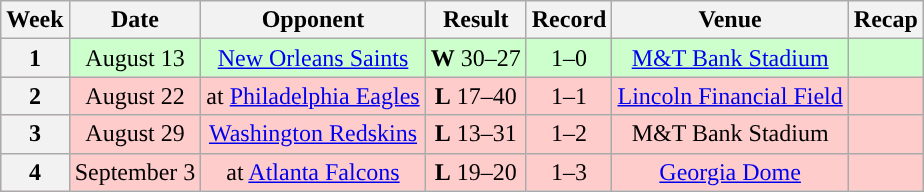<table class="wikitable" style="text-align:center">
<tr>
<th>Week</th>
<th>Date</th>
<th>Opponent</th>
<th>Result</th>
<th>Record</th>
<th>Venue</th>
<th>Recap</th>
</tr>
<tr style="background:#cfc">
<th>1</th>
<td>August 13</td>
<td><a href='#'>New Orleans Saints</a></td>
<td><strong>W</strong> 30–27</td>
<td>1–0</td>
<td><a href='#'>M&T Bank Stadium</a></td>
<td></td>
</tr>
<tr style="background:#fcc">
<th>2</th>
<td>August 22</td>
<td>at <a href='#'>Philadelphia Eagles</a></td>
<td><strong>L</strong> 17–40</td>
<td>1–1</td>
<td><a href='#'>Lincoln Financial Field</a></td>
<td></td>
</tr>
<tr style="background:#fcc">
<th>3</th>
<td>August 29</td>
<td><a href='#'>Washington Redskins</a></td>
<td><strong>L</strong> 13–31</td>
<td>1–2</td>
<td>M&T Bank Stadium</td>
<td></td>
</tr>
<tr style="background:#fcc">
<th>4</th>
<td>September 3</td>
<td>at <a href='#'>Atlanta Falcons</a></td>
<td><strong>L</strong> 19–20</td>
<td>1–3</td>
<td><a href='#'>Georgia Dome</a></td>
<td></td>
</tr>
</table>
